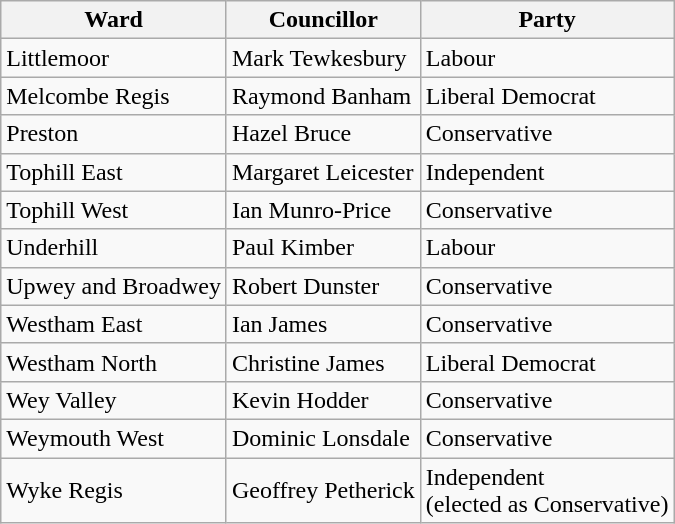<table class=wikitable>
<tr>
<th>Ward</th>
<th>Councillor</th>
<th>Party</th>
</tr>
<tr>
<td>Littlemoor</td>
<td>Mark Tewkesbury</td>
<td>Labour</td>
</tr>
<tr>
<td>Melcombe Regis</td>
<td>Raymond Banham</td>
<td>Liberal Democrat</td>
</tr>
<tr>
<td>Preston</td>
<td>Hazel Bruce</td>
<td>Conservative</td>
</tr>
<tr>
<td>Tophill East</td>
<td>Margaret Leicester</td>
<td>Independent</td>
</tr>
<tr>
<td>Tophill West</td>
<td>Ian Munro-Price</td>
<td>Conservative</td>
</tr>
<tr>
<td>Underhill</td>
<td>Paul Kimber</td>
<td>Labour</td>
</tr>
<tr>
<td>Upwey and Broadwey</td>
<td>Robert Dunster</td>
<td>Conservative</td>
</tr>
<tr>
<td>Westham East</td>
<td>Ian James</td>
<td>Conservative</td>
</tr>
<tr>
<td>Westham North</td>
<td>Christine James</td>
<td>Liberal Democrat</td>
</tr>
<tr>
<td>Wey Valley</td>
<td>Kevin Hodder</td>
<td>Conservative</td>
</tr>
<tr>
<td>Weymouth West</td>
<td>Dominic Lonsdale</td>
<td>Conservative</td>
</tr>
<tr>
<td>Wyke Regis</td>
<td>Geoffrey Petherick</td>
<td>Independent<br>(elected as Conservative)</td>
</tr>
</table>
